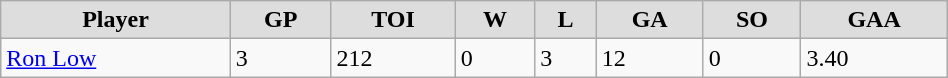<table class="wikitable" style="width:50%;">
<tr style="text-align:center; background:#ddd;">
<td><strong>Player</strong></td>
<td><strong>GP</strong></td>
<td><strong>TOI</strong></td>
<td><strong>W</strong></td>
<td><strong>L</strong></td>
<td><strong>GA</strong></td>
<td><strong>SO</strong></td>
<td><strong>GAA</strong></td>
</tr>
<tr>
<td><a href='#'>Ron Low</a></td>
<td>3</td>
<td>212</td>
<td>0</td>
<td>3</td>
<td>12</td>
<td>0</td>
<td>3.40</td>
</tr>
</table>
